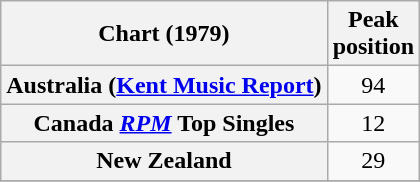<table class="wikitable sortable plainrowheaders" style="text-align:center">
<tr>
<th scope="col">Chart (1979)</th>
<th scope="col">Peak<br> position</th>
</tr>
<tr>
<th scope="row">Australia (<a href='#'>Kent Music Report</a>)</th>
<td align="center">94</td>
</tr>
<tr>
<th scope="row">Canada <em><a href='#'>RPM</a></em> Top Singles</th>
<td style="text-align:center;">12</td>
</tr>
<tr>
<th scope="row">New Zealand</th>
<td>29</td>
</tr>
<tr>
</tr>
</table>
